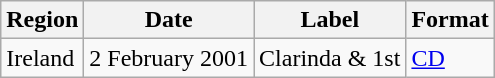<table class="wikitable">
<tr>
<th>Region</th>
<th>Date</th>
<th>Label</th>
<th>Format</th>
</tr>
<tr>
<td>Ireland</td>
<td>2 February 2001</td>
<td>Clarinda & 1st</td>
<td><a href='#'>CD</a></td>
</tr>
</table>
